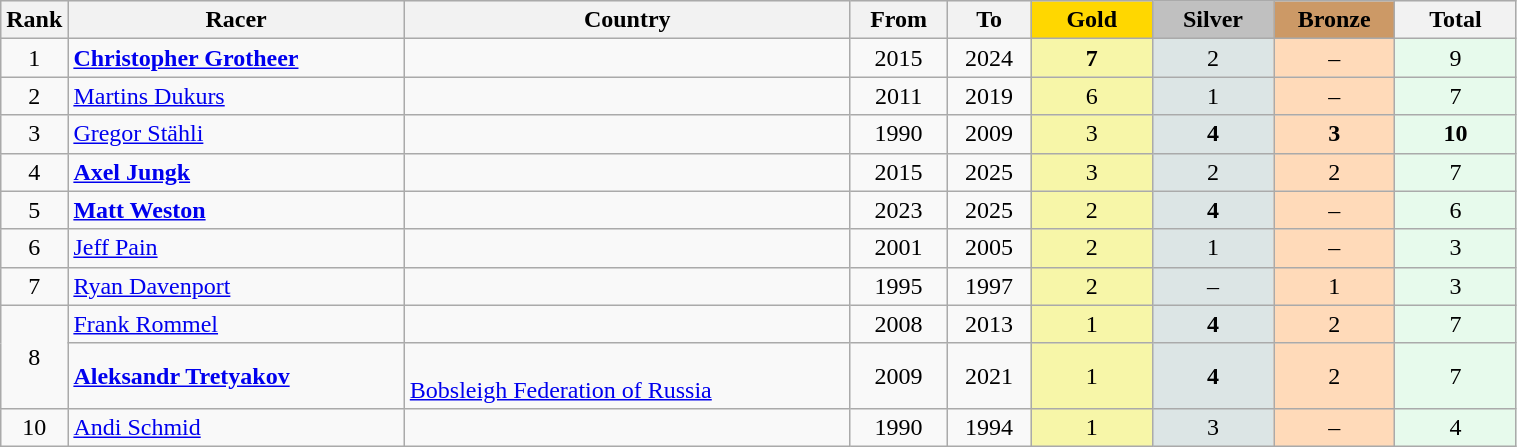<table class="wikitable plainrowheaders" width=80% style="text-align:center;">
<tr style="background-color:#EDEDED;">
<th class="hintergrundfarbe5" style="width:1em">Rank</th>
<th class="hintergrundfarbe5">Racer</th>
<th class="hintergrundfarbe5">Country</th>
<th class="hintergrundfarbe5">From</th>
<th class="hintergrundfarbe5">To</th>
<th style="background:    gold; width:8%">Gold</th>
<th style="background:  silver; width:8%">Silver</th>
<th style="background: #CC9966; width:8%">Bronze</th>
<th class="hintergrundfarbe5" style="width:8%">Total</th>
</tr>
<tr>
<td>1</td>
<td align="left"><strong><a href='#'>Christopher Grotheer</a></strong></td>
<td align="left"></td>
<td>2015</td>
<td>2024</td>
<td bgcolor="#F7F6A8"><strong>7</strong></td>
<td bgcolor="#DCE5E5">2</td>
<td bgcolor="#FFDAB9">–</td>
<td bgcolor="#E7FAEC">9</td>
</tr>
<tr align="center">
<td>2</td>
<td align="left"><a href='#'>Martins Dukurs</a></td>
<td align="left"></td>
<td>2011</td>
<td>2019</td>
<td bgcolor="#F7F6A8">6</td>
<td bgcolor="#DCE5E5">1</td>
<td bgcolor="#FFDAB9">–</td>
<td bgcolor="#E7FAEC">7</td>
</tr>
<tr align="center">
<td>3</td>
<td align="left"><a href='#'>Gregor Stähli</a></td>
<td align="left"></td>
<td>1990</td>
<td>2009</td>
<td bgcolor="#F7F6A8">3</td>
<td bgcolor="#DCE5E5"><strong>4</strong></td>
<td bgcolor="#FFDAB9"><strong>3</strong></td>
<td bgcolor="#E7FAEC"><strong>10</strong></td>
</tr>
<tr align="center">
<td>4</td>
<td align="left"><strong><a href='#'>Axel Jungk</a></strong></td>
<td align="left"></td>
<td>2015</td>
<td>2025</td>
<td bgcolor="#F7F6A8">3</td>
<td bgcolor="#DCE5E5">2</td>
<td bgcolor="#FFDAB9">2</td>
<td bgcolor="#E7FAEC">7</td>
</tr>
<tr align="center">
<td>5</td>
<td align="left"><strong><a href='#'>Matt Weston</a></strong></td>
<td align="left"></td>
<td>2023</td>
<td>2025</td>
<td bgcolor="#F7F6A8">2</td>
<td bgcolor="#DCE5E5"><strong>4</strong></td>
<td bgcolor="#FFDAB9">–</td>
<td bgcolor="#E7FAEC">6</td>
</tr>
<tr align="center">
<td>6</td>
<td align="left"><a href='#'>Jeff Pain</a></td>
<td align="left"></td>
<td>2001</td>
<td>2005</td>
<td bgcolor="#F7F6A8">2</td>
<td bgcolor="#DCE5E5">1</td>
<td bgcolor="#FFDAB9">–</td>
<td bgcolor="#E7FAEC">3</td>
</tr>
<tr align="center">
<td>7</td>
<td align="left"><a href='#'>Ryan Davenport</a></td>
<td align="left"></td>
<td>1995</td>
<td>1997</td>
<td bgcolor="#F7F6A8">2</td>
<td bgcolor="#DCE5E5">–</td>
<td bgcolor="#FFDAB9">1</td>
<td bgcolor="#E7FAEC">3</td>
</tr>
<tr align="center">
<td rowspan="2">8</td>
<td align="left"><a href='#'>Frank Rommel</a></td>
<td align="left"></td>
<td>2008</td>
<td>2013</td>
<td bgcolor="#F7F6A8">1</td>
<td bgcolor="#DCE5E5"><strong>4</strong></td>
<td bgcolor="#FFDAB9">2</td>
<td bgcolor="#E7FAEC">7</td>
</tr>
<tr align="center">
<td align="left"><strong><a href='#'>Aleksandr Tretyakov</a></strong></td>
<td align="left"><br><a href='#'>Bobsleigh Federation of Russia</a></td>
<td>2009</td>
<td>2021</td>
<td bgcolor="#F7F6A8">1</td>
<td bgcolor="#DCE5E5"><strong>4</strong></td>
<td bgcolor="#FFDAB9">2</td>
<td bgcolor="#E7FAEC">7</td>
</tr>
<tr align="center">
<td>10</td>
<td align="left"><a href='#'>Andi Schmid</a></td>
<td align="left"></td>
<td>1990</td>
<td>1994</td>
<td bgcolor="#F7F6A8">1</td>
<td bgcolor="#DCE5E5">3</td>
<td bgcolor="#FFDAB9">–</td>
<td bgcolor="#E7FAEC">4</td>
</tr>
</table>
